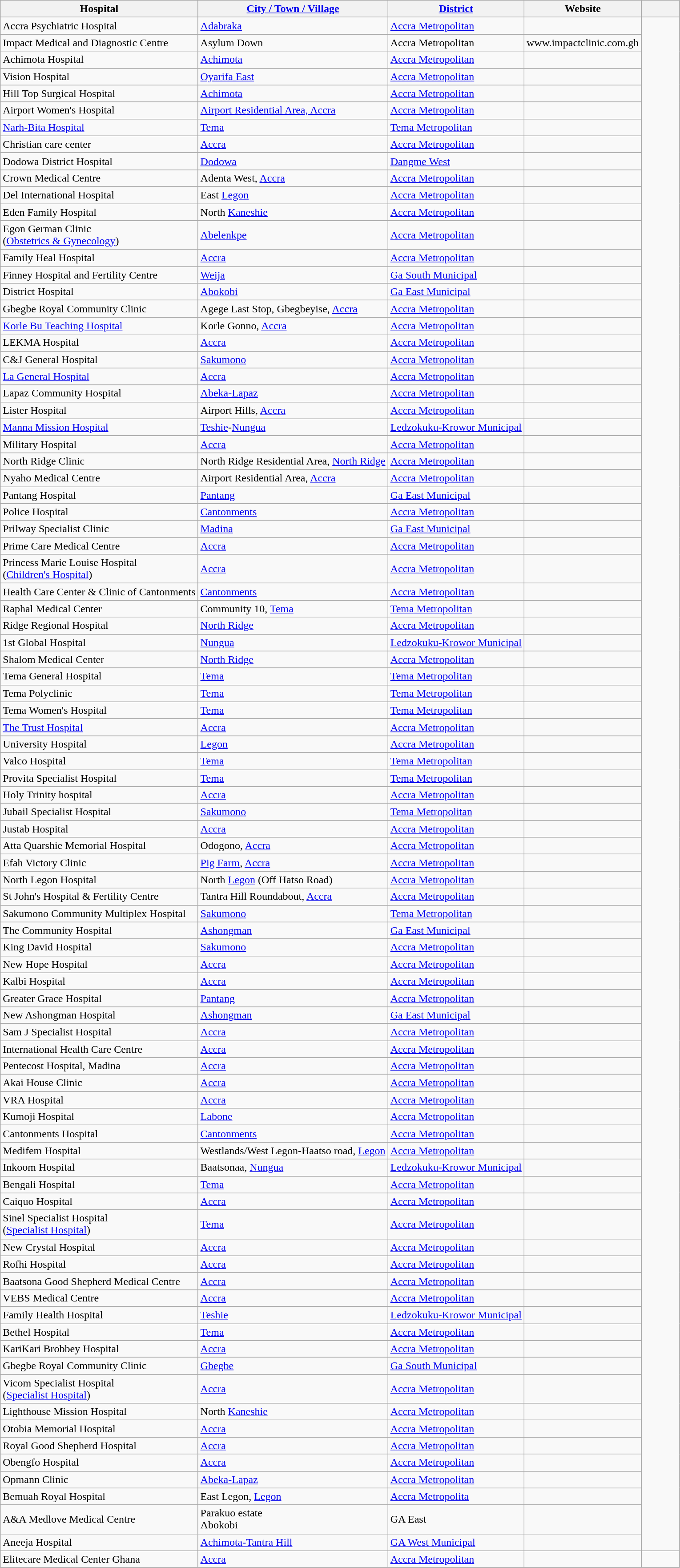<table class="wikitable sortable">
<tr>
<th>Hospital</th>
<th><a href='#'>City / Town / Village</a></th>
<th><a href='#'>District</a></th>
<th>Website</th>
<th width="50"></th>
</tr>
<tr>
<td>Accra Psychiatric Hospital</td>
<td><a href='#'>Adabraka</a></td>
<td><a href='#'>Accra Metropolitan</a></td>
<td></td>
<td rowspan="88"></td>
</tr>
<tr>
<td>Impact Medical and Diagnostic Centre</td>
<td>Asylum Down</td>
<td>Accra Metropolitan</td>
<td>www.impactclinic.com.gh</td>
</tr>
<tr>
<td>Achimota Hospital</td>
<td><a href='#'>Achimota</a></td>
<td><a href='#'>Accra Metropolitan</a></td>
<td></td>
</tr>
<tr>
<td>Vision Hospital</td>
<td><a href='#'>Oyarifa East</a></td>
<td><a href='#'>Accra Metropolitan</a></td>
</tr>
<tr |->
<td>Hill Top Surgical Hospital</td>
<td><a href='#'>Achimota</a></td>
<td><a href='#'>Accra Metropolitan</a></td>
<td></td>
</tr>
<tr>
<td>Airport Women's Hospital</td>
<td><a href='#'>Airport Residential Area, Accra</a></td>
<td><a href='#'>Accra Metropolitan</a></td>
<td></td>
</tr>
<tr>
<td><a href='#'>Narh-Bita Hospital</a></td>
<td><a href='#'>Tema</a></td>
<td><a href='#'>Tema Metropolitan</a></td>
<td></td>
</tr>
<tr>
<td>Christian care center</td>
<td><a href='#'>Accra</a></td>
<td><a href='#'>Accra Metropolitan</a></td>
<td></td>
</tr>
<tr>
<td>Dodowa District Hospital</td>
<td><a href='#'>Dodowa</a></td>
<td><a href='#'>Dangme West</a></td>
<td></td>
</tr>
<tr>
<td>Crown Medical Centre</td>
<td>Adenta West, <a href='#'>Accra</a></td>
<td><a href='#'>Accra Metropolitan</a></td>
<td></td>
</tr>
<tr>
<td>Del International Hospital</td>
<td>East <a href='#'>Legon</a></td>
<td><a href='#'>Accra Metropolitan</a></td>
<td></td>
</tr>
<tr>
<td>Eden Family Hospital</td>
<td>North <a href='#'>Kaneshie</a></td>
<td><a href='#'>Accra Metropolitan</a></td>
<td></td>
</tr>
<tr>
<td>Egon German Clinic<br>(<a href='#'>Obstetrics & Gynecology</a>)</td>
<td><a href='#'>Abelenkpe</a></td>
<td><a href='#'>Accra Metropolitan</a></td>
<td></td>
</tr>
<tr>
<td>Family Heal Hospital</td>
<td><a href='#'>Accra</a></td>
<td><a href='#'>Accra Metropolitan</a></td>
<td></td>
</tr>
<tr>
<td>Finney Hospital and Fertility Centre</td>
<td><a href='#'>Weija</a></td>
<td><a href='#'>Ga South Municipal</a></td>
<td></td>
</tr>
<tr>
<td>District Hospital</td>
<td><a href='#'>Abokobi</a></td>
<td><a href='#'>Ga East Municipal</a></td>
<td></td>
</tr>
<tr>
<td>Gbegbe Royal Community Clinic</td>
<td>Agege Last Stop, Gbegbeyise, <a href='#'>Accra</a></td>
<td><a href='#'>Accra Metropolitan</a></td>
<td></td>
</tr>
<tr>
<td><a href='#'>Korle Bu Teaching Hospital</a></td>
<td>Korle Gonno, <a href='#'>Accra</a></td>
<td><a href='#'>Accra Metropolitan</a></td>
<td></td>
</tr>
<tr>
<td>LEKMA Hospital</td>
<td><a href='#'>Accra</a></td>
<td><a href='#'>Accra Metropolitan</a></td>
<td></td>
</tr>
<tr>
<td>C&J General Hospital</td>
<td><a href='#'>Sakumono</a></td>
<td><a href='#'>Accra Metropolitan</a></td>
<td></td>
</tr>
<tr>
<td><a href='#'>La General Hospital</a></td>
<td><a href='#'>Accra</a></td>
<td><a href='#'>Accra Metropolitan</a></td>
<td></td>
</tr>
<tr>
<td>Lapaz Community Hospital</td>
<td><a href='#'>Abeka-Lapaz</a></td>
<td><a href='#'>Accra Metropolitan</a></td>
<td></td>
</tr>
<tr>
<td>Lister Hospital</td>
<td>Airport Hills, <a href='#'>Accra</a></td>
<td><a href='#'>Accra Metropolitan</a></td>
<td></td>
</tr>
<tr>
<td><a href='#'>Manna Mission Hospital</a></td>
<td><a href='#'>Teshie</a>-<a href='#'>Nungua</a></td>
<td><a href='#'>Ledzokuku-Krowor Municipal</a></td>
<td></td>
</tr>
<tr>
</tr>
<tr>
<td>Military Hospital</td>
<td><a href='#'>Accra</a></td>
<td><a href='#'>Accra Metropolitan</a></td>
<td></td>
</tr>
<tr>
<td>North Ridge Clinic</td>
<td>North Ridge Residential Area, <a href='#'>North Ridge</a></td>
<td><a href='#'>Accra Metropolitan</a></td>
<td></td>
</tr>
<tr>
<td>Nyaho Medical Centre</td>
<td>Airport Residential Area, <a href='#'>Accra</a></td>
<td><a href='#'>Accra Metropolitan</a></td>
<td></td>
</tr>
<tr>
<td>Pantang Hospital</td>
<td><a href='#'>Pantang</a></td>
<td><a href='#'>Ga East Municipal</a></td>
<td></td>
</tr>
<tr>
<td>Police Hospital</td>
<td><a href='#'>Cantonments</a></td>
<td><a href='#'>Accra Metropolitan</a></td>
<td></td>
</tr>
<tr>
<td>Prilway Specialist Clinic</td>
<td><a href='#'>Madina</a></td>
<td><a href='#'>Ga East Municipal</a></td>
<td></td>
</tr>
<tr>
<td>Prime Care Medical Centre</td>
<td><a href='#'>Accra</a></td>
<td><a href='#'>Accra Metropolitan</a></td>
<td></td>
</tr>
<tr>
<td>Princess Marie Louise Hospital<br>(<a href='#'>Children's Hospital</a>)</td>
<td><a href='#'>Accra</a></td>
<td><a href='#'>Accra Metropolitan</a></td>
<td></td>
</tr>
<tr>
<td>Health Care Center & Clinic of Cantonments</td>
<td><a href='#'>Cantonments</a></td>
<td><a href='#'>Accra Metropolitan</a></td>
<td></td>
</tr>
<tr>
<td>Raphal Medical Center</td>
<td>Community 10, <a href='#'>Tema</a></td>
<td><a href='#'>Tema Metropolitan</a></td>
<td></td>
</tr>
<tr>
<td>Ridge Regional Hospital</td>
<td><a href='#'>North Ridge</a></td>
<td><a href='#'>Accra Metropolitan</a></td>
<td></td>
</tr>
<tr>
<td>1st Global Hospital</td>
<td><a href='#'>Nungua</a></td>
<td><a href='#'>Ledzokuku-Krowor Municipal</a></td>
<td></td>
</tr>
<tr>
<td>Shalom Medical Center</td>
<td><a href='#'>North Ridge</a></td>
<td><a href='#'>Accra Metropolitan</a></td>
<td></td>
</tr>
<tr>
<td>Tema General Hospital</td>
<td><a href='#'>Tema</a></td>
<td><a href='#'>Tema Metropolitan</a></td>
<td></td>
</tr>
<tr>
<td>Tema Polyclinic</td>
<td><a href='#'>Tema</a></td>
<td><a href='#'>Tema Metropolitan</a></td>
<td></td>
</tr>
<tr>
<td>Tema Women's Hospital</td>
<td><a href='#'>Tema</a></td>
<td><a href='#'>Tema Metropolitan</a></td>
<td></td>
</tr>
<tr>
<td><a href='#'>The Trust Hospital</a></td>
<td><a href='#'>Accra</a></td>
<td><a href='#'>Accra Metropolitan</a></td>
<td></td>
</tr>
<tr>
<td>University Hospital</td>
<td><a href='#'>Legon</a></td>
<td><a href='#'>Accra Metropolitan</a></td>
<td></td>
</tr>
<tr>
<td>Valco Hospital</td>
<td><a href='#'>Tema</a></td>
<td><a href='#'>Tema Metropolitan</a></td>
<td></td>
</tr>
<tr>
<td>Provita Specialist Hospital</td>
<td><a href='#'>Tema</a></td>
<td><a href='#'>Tema Metropolitan</a></td>
<td></td>
</tr>
<tr>
<td>Holy Trinity hospital</td>
<td><a href='#'>Accra</a></td>
<td><a href='#'>Accra Metropolitan</a></td>
<td></td>
</tr>
<tr>
<td>Jubail Specialist Hospital</td>
<td><a href='#'>Sakumono</a></td>
<td><a href='#'>Tema Metropolitan</a></td>
<td></td>
</tr>
<tr>
<td>Justab Hospital</td>
<td><a href='#'>Accra</a></td>
<td><a href='#'>Accra Metropolitan</a></td>
<td></td>
</tr>
<tr>
<td>Atta Quarshie Memorial Hospital</td>
<td>Odogono, <a href='#'>Accra</a></td>
<td><a href='#'>Accra Metropolitan</a></td>
<td></td>
</tr>
<tr>
<td>Efah Victory Clinic</td>
<td><a href='#'>Pig Farm</a>, <a href='#'>Accra</a></td>
<td><a href='#'>Accra Metropolitan</a></td>
<td></td>
</tr>
<tr>
<td>North Legon Hospital</td>
<td>North <a href='#'>Legon</a> (Off Hatso Road)</td>
<td><a href='#'>Accra Metropolitan</a></td>
<td></td>
</tr>
<tr>
<td>St John's Hospital & Fertility Centre</td>
<td>Tantra Hill Roundabout, <a href='#'>Accra</a></td>
<td><a href='#'>Accra Metropolitan</a></td>
<td></td>
</tr>
<tr>
<td>Sakumono Community Multiplex Hospital</td>
<td><a href='#'>Sakumono</a></td>
<td><a href='#'>Tema Metropolitan</a></td>
<td></td>
</tr>
<tr>
<td>The Community Hospital</td>
<td><a href='#'>Ashongman</a></td>
<td><a href='#'>Ga East Municipal</a></td>
<td></td>
</tr>
<tr>
<td>King David Hospital</td>
<td><a href='#'>Sakumono</a></td>
<td><a href='#'>Accra Metropolitan</a></td>
<td></td>
</tr>
<tr>
<td>New Hope Hospital</td>
<td><a href='#'>Accra</a></td>
<td><a href='#'>Accra Metropolitan</a></td>
<td></td>
</tr>
<tr>
<td>Kalbi Hospital</td>
<td><a href='#'>Accra</a></td>
<td><a href='#'>Accra Metropolitan</a></td>
<td></td>
</tr>
<tr>
<td>Greater Grace Hospital</td>
<td><a href='#'>Pantang</a></td>
<td><a href='#'>Accra Metropolitan</a></td>
<td></td>
</tr>
<tr>
<td>New Ashongman Hospital</td>
<td><a href='#'>Ashongman</a></td>
<td><a href='#'>Ga East Municipal</a></td>
<td></td>
</tr>
<tr>
<td>Sam J Specialist Hospital</td>
<td><a href='#'>Accra</a></td>
<td><a href='#'>Accra Metropolitan</a></td>
<td></td>
</tr>
<tr>
<td>International Health Care Centre</td>
<td><a href='#'>Accra</a></td>
<td><a href='#'>Accra Metropolitan</a></td>
<td></td>
</tr>
<tr>
<td>Pentecost Hospital, Madina</td>
<td><a href='#'>Accra</a></td>
<td><a href='#'>Accra Metropolitan</a></td>
<td></td>
</tr>
<tr>
<td>Akai House Clinic</td>
<td><a href='#'>Accra</a></td>
<td><a href='#'>Accra Metropolitan</a></td>
<td></td>
</tr>
<tr>
<td>VRA Hospital</td>
<td><a href='#'>Accra</a></td>
<td><a href='#'>Accra Metropolitan</a></td>
<td></td>
</tr>
<tr>
<td>Kumoji Hospital</td>
<td><a href='#'>Labone</a></td>
<td><a href='#'>Accra Metropolitan</a></td>
<td></td>
</tr>
<tr>
<td>Cantonments Hospital</td>
<td><a href='#'>Cantonments</a></td>
<td><a href='#'>Accra Metropolitan</a></td>
<td></td>
</tr>
<tr>
<td>Medifem Hospital</td>
<td>Westlands/West Legon-Haatso road, <a href='#'>Legon</a></td>
<td><a href='#'>Accra Metropolitan</a></td>
<td></td>
</tr>
<tr>
<td>Inkoom Hospital</td>
<td>Baatsonaa, <a href='#'>Nungua</a></td>
<td><a href='#'>Ledzokuku-Krowor Municipal</a></td>
<td></td>
</tr>
<tr>
<td>Bengali Hospital</td>
<td><a href='#'>Tema</a></td>
<td><a href='#'>Accra Metropolitan</a></td>
<td></td>
</tr>
<tr>
<td>Caiquo Hospital</td>
<td><a href='#'>Accra</a></td>
<td><a href='#'>Accra Metropolitan</a></td>
<td></td>
</tr>
<tr>
<td>Sinel Specialist Hospital<br>(<a href='#'>Specialist Hospital</a>)</td>
<td><a href='#'>Tema</a></td>
<td><a href='#'>Accra Metropolitan</a></td>
<td></td>
</tr>
<tr>
<td>New Crystal Hospital</td>
<td><a href='#'>Accra</a></td>
<td><a href='#'>Accra Metropolitan</a></td>
<td></td>
</tr>
<tr>
<td>Rofhi Hospital</td>
<td><a href='#'>Accra</a></td>
<td><a href='#'>Accra Metropolitan</a></td>
<td></td>
</tr>
<tr>
<td>Baatsona Good Shepherd Medical Centre</td>
<td><a href='#'>Accra</a></td>
<td><a href='#'>Accra Metropolitan</a></td>
<td></td>
</tr>
<tr>
<td>VEBS Medical Centre</td>
<td><a href='#'>Accra</a></td>
<td><a href='#'>Accra Metropolitan</a></td>
<td></td>
</tr>
<tr>
<td>Family Health Hospital</td>
<td><a href='#'>Teshie</a></td>
<td><a href='#'>Ledzokuku-Krowor Municipal</a></td>
<td></td>
</tr>
<tr>
<td>Bethel Hospital</td>
<td><a href='#'>Tema</a></td>
<td><a href='#'>Accra Metropolitan</a></td>
<td></td>
</tr>
<tr>
<td>KariKari Brobbey Hospital</td>
<td><a href='#'>Accra</a></td>
<td><a href='#'>Accra Metropolitan</a></td>
<td></td>
</tr>
<tr>
<td>Gbegbe Royal Community Clinic</td>
<td><a href='#'>Gbegbe</a></td>
<td><a href='#'>Ga South Municipal</a></td>
<td></td>
</tr>
<tr>
<td>Vicom Specialist Hospital<br> (<a href='#'>Specialist Hospital</a>)</td>
<td><a href='#'>Accra</a></td>
<td><a href='#'>Accra Metropolitan</a></td>
<td></td>
</tr>
<tr>
<td>Lighthouse Mission Hospital</td>
<td>North <a href='#'>Kaneshie</a></td>
<td><a href='#'>Accra Metropolitan</a></td>
<td></td>
</tr>
<tr pp>
<td>Otobia Memorial Hospital</td>
<td><a href='#'>Accra</a></td>
<td><a href='#'>Accra Metropolitan</a></td>
<td></td>
</tr>
<tr>
<td>Royal Good Shepherd Hospital</td>
<td><a href='#'>Accra</a></td>
<td><a href='#'>Accra Metropolitan</a></td>
<td></td>
</tr>
<tr>
<td>Obengfo Hospital</td>
<td><a href='#'>Accra</a></td>
<td><a href='#'>Accra Metropolitan</a></td>
<td></td>
</tr>
<tr>
<td>Opmann Clinic</td>
<td><a href='#'>Abeka-Lapaz</a></td>
<td><a href='#'>Accra Metropolitan</a></td>
<td></td>
</tr>
<tr>
<td>Bemuah Royal Hospital</td>
<td>East Legon, <a href='#'>Legon</a></td>
<td><a href='#'>Accra Metropolita</a></td>
<td></td>
</tr>
<tr>
<td>A&A Medlove Medical Centre</td>
<td>Parakuo estate<br>Abokobi</td>
<td>GA East</td>
<td></td>
</tr>
<tr>
<td>Aneeja Hospital</td>
<td><a href='#'>Achimota-Tantra Hill</a></td>
<td><a href='#'>GA West Municipal</a></td>
<td></td>
</tr>
<tr>
<td>Elitecare Medical Center Ghana</td>
<td><a href='#'>Accra</a></td>
<td><a href='#'>Accra Metropolitan</a></td>
<td></td>
<td></td>
</tr>
</table>
